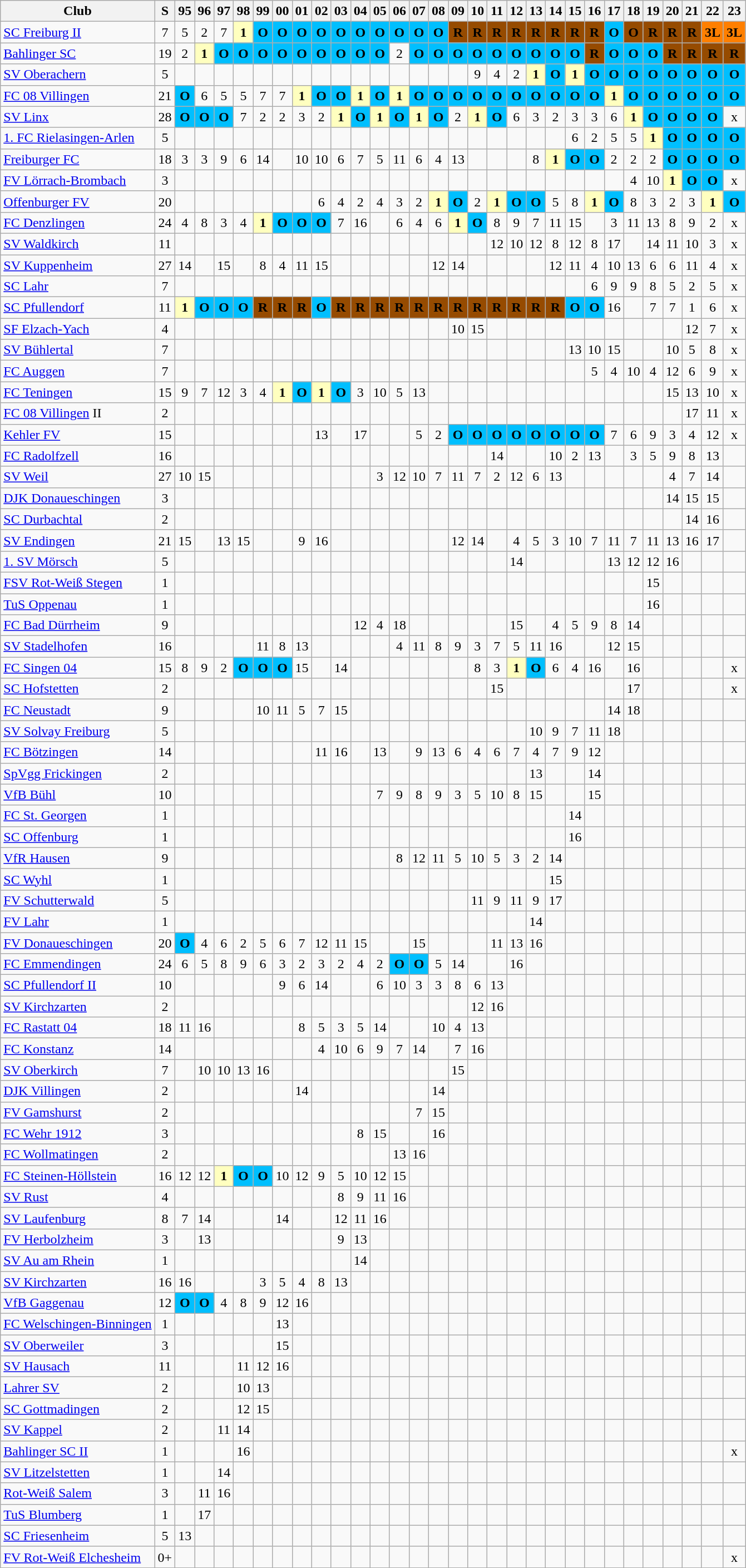<table class="wikitable sortable">
<tr>
<th>Club</th>
<th>S</th>
<th class="unsortable">95</th>
<th class="unsortable">96</th>
<th class="unsortable">97</th>
<th class="unsortable">98</th>
<th class="unsortable">99</th>
<th class="unsortable">00</th>
<th class="unsortable">01</th>
<th class="unsortable">02</th>
<th class="unsortable">03</th>
<th class="unsortable">04</th>
<th class="unsortable">05</th>
<th class="unsortable">06</th>
<th class="unsortable">07</th>
<th class="unsortable">08</th>
<th class="unsortable">09</th>
<th class="unsortable">10</th>
<th class="unsortable">11</th>
<th class="unsortable">12</th>
<th class="unsortable">13</th>
<th class="unsortable">14</th>
<th class="unsortable">15</th>
<th class="unsortable">16</th>
<th class="unsortable">17</th>
<th class="unsortable">18</th>
<th class="unsortable">19</th>
<th class="unsortable">20</th>
<th class="unsortable">21</th>
<th class="unsortable">22</th>
<th class="unsortable">23</th>
</tr>
<tr align="center">
<td align="left"><a href='#'>SC Freiburg II</a></td>
<td>7</td>
<td>5</td>
<td>2</td>
<td>7</td>
<td style="background:#ffffbf"><strong>1</strong></td>
<td style="background:#00BFFF"><strong>O</strong></td>
<td style="background:#00BFFF"><strong>O</strong></td>
<td style="background:#00BFFF"><strong>O</strong></td>
<td style="background:#00BFFF"><strong>O</strong></td>
<td style="background:#00BFFF"><strong>O</strong></td>
<td style="background:#00BFFF"><strong>O</strong></td>
<td style="background:#00BFFF"><strong>O</strong></td>
<td style="background:#00BFFF"><strong>O</strong></td>
<td style="background:#00BFFF"><strong>O</strong></td>
<td style="background:#00BFFF"><strong>O</strong></td>
<td style="background:#964B00"><strong>R</strong></td>
<td style="background:#964B00"><strong>R</strong></td>
<td style="background:#964B00"><strong>R</strong></td>
<td style="background:#964B00"><strong>R</strong></td>
<td style="background:#964B00"><strong>R</strong></td>
<td style="background:#964B00"><strong>R</strong></td>
<td style="background:#964B00"><strong>R</strong></td>
<td style="background:#964B00"><strong>R</strong></td>
<td style="background:#00BFFF"><strong>O</strong></td>
<td style="background:#964B00"><strong>O</strong></td>
<td style="background:#964B00"><strong>R</strong></td>
<td style="background:#964B00"><strong>R</strong></td>
<td style="background:#964B00"><strong>R</strong></td>
<td style="background:#FF7F00"><strong>3L</strong></td>
<td style="background:#FF7F00"><strong>3L</strong></td>
</tr>
<tr align="center">
<td align="left"><a href='#'>Bahlinger SC</a></td>
<td>19</td>
<td>2</td>
<td style="background:#ffffbf"><strong>1</strong></td>
<td style="background:#00BFFF"><strong>O</strong></td>
<td style="background:#00BFFF"><strong>O</strong></td>
<td style="background:#00BFFF"><strong>O</strong></td>
<td style="background:#00BFFF"><strong>O</strong></td>
<td style="background:#00BFFF"><strong>O</strong></td>
<td style="background:#00BFFF"><strong>O</strong></td>
<td style="background:#00BFFF"><strong>O</strong></td>
<td style="background:#00BFFF"><strong>O</strong></td>
<td style="background:#00BFFF"><strong>O</strong></td>
<td>2</td>
<td style="background:#00BFFF"><strong>O</strong></td>
<td style="background:#00BFFF"><strong>O</strong></td>
<td style="background:#00BFFF"><strong>O</strong></td>
<td style="background:#00BFFF"><strong>O</strong></td>
<td style="background:#00BFFF"><strong>O</strong></td>
<td style="background:#00BFFF"><strong>O</strong></td>
<td style="background:#00BFFF"><strong>O</strong></td>
<td style="background:#00BFFF"><strong>O</strong></td>
<td style="background:#00BFFF"><strong>O</strong></td>
<td style="background:#964B00"><strong>R</strong></td>
<td style="background:#00BFFF"><strong>O</strong></td>
<td style="background:#00BFFF"><strong>O</strong></td>
<td style="background:#00BFFF"><strong>O</strong></td>
<td style="background:#964B00"><strong>R</strong></td>
<td style="background:#964B00"><strong>R</strong></td>
<td style="background:#964B00"><strong>R</strong></td>
<td style="background:#964B00"><strong>R</strong></td>
</tr>
<tr align="center">
<td align="left"><a href='#'>SV Oberachern</a></td>
<td>5</td>
<td></td>
<td></td>
<td></td>
<td></td>
<td></td>
<td></td>
<td></td>
<td></td>
<td></td>
<td></td>
<td></td>
<td></td>
<td></td>
<td></td>
<td></td>
<td>9</td>
<td>4</td>
<td>2</td>
<td style="background:#ffffbf"><strong>1</strong></td>
<td style="background:#00BFFF"><strong>O</strong></td>
<td style="background:#ffffbf"><strong>1</strong></td>
<td style="background:#00BFFF"><strong>O</strong></td>
<td style="background:#00BFFF"><strong>O</strong></td>
<td style="background:#00BFFF"><strong>O</strong></td>
<td style="background:#00BFFF"><strong>O</strong></td>
<td style="background:#00BFFF"><strong>O</strong></td>
<td style="background:#00BFFF"><strong>O</strong></td>
<td style="background:#00BFFF"><strong>O</strong></td>
<td style="background:#00BFFF"><strong>O</strong></td>
</tr>
<tr align="center">
<td align="left"><a href='#'>FC 08 Villingen</a></td>
<td>21</td>
<td style="background:#00BFFF"><strong>O</strong></td>
<td>6</td>
<td>5</td>
<td>5</td>
<td>7</td>
<td>7</td>
<td style="background:#ffffbf"><strong>1</strong></td>
<td style="background:#00BFFF"><strong>O</strong></td>
<td style="background:#00BFFF"><strong>O</strong></td>
<td style="background:#ffffbf"><strong>1</strong></td>
<td style="background:#00BFFF"><strong>O</strong></td>
<td style="background:#ffffbf"><strong>1</strong></td>
<td style="background:#00BFFF"><strong>O</strong></td>
<td style="background:#00BFFF"><strong>O</strong></td>
<td style="background:#00BFFF"><strong>O</strong></td>
<td style="background:#00BFFF"><strong>O</strong></td>
<td style="background:#00BFFF"><strong>O</strong></td>
<td style="background:#00BFFF"><strong>O</strong></td>
<td style="background:#00BFFF"><strong>O</strong></td>
<td style="background:#00BFFF"><strong>O</strong></td>
<td style="background:#00BFFF"><strong>O</strong></td>
<td style="background:#00BFFF"><strong>O</strong></td>
<td style="background:#ffffbf"><strong>1</strong></td>
<td style="background:#00BFFF"><strong>O</strong></td>
<td style="background:#00BFFF"><strong>O</strong></td>
<td style="background:#00BFFF"><strong>O</strong></td>
<td style="background:#00BFFF"><strong>O</strong></td>
<td style="background:#00BFFF"><strong>O</strong></td>
<td style="background:#00BFFF"><strong>O</strong></td>
</tr>
<tr align="center">
<td align="left"><a href='#'>SV Linx</a></td>
<td>28</td>
<td style="background:#00BFFF"><strong>O</strong></td>
<td style="background:#00BFFF"><strong>O</strong></td>
<td style="background:#00BFFF"><strong>O</strong></td>
<td>7</td>
<td>2</td>
<td>2</td>
<td>3</td>
<td>2</td>
<td style="background:#ffffbf"><strong>1</strong></td>
<td style="background:#00BFFF"><strong>O</strong></td>
<td style="background:#ffffbf"><strong>1</strong></td>
<td style="background:#00BFFF"><strong>O</strong></td>
<td style="background:#ffffbf"><strong>1</strong></td>
<td style="background:#00BFFF"><strong>O</strong></td>
<td>2</td>
<td style="background:#ffffbf"><strong>1</strong></td>
<td style="background:#00BFFF"><strong>O</strong></td>
<td>6</td>
<td>3</td>
<td>2</td>
<td>3</td>
<td>3</td>
<td>6</td>
<td style="background:#ffffbf"><strong>1</strong></td>
<td style="background:#00BFFF"><strong>O</strong></td>
<td style="background:#00BFFF"><strong>O</strong></td>
<td style="background:#00BFFF"><strong>O</strong></td>
<td style="background:#00BFFF"><strong>O</strong></td>
<td>x</td>
</tr>
<tr align="center">
<td align="left"><a href='#'>1. FC Rielasingen-Arlen</a></td>
<td>5</td>
<td></td>
<td></td>
<td></td>
<td></td>
<td></td>
<td></td>
<td></td>
<td></td>
<td></td>
<td></td>
<td></td>
<td></td>
<td></td>
<td></td>
<td></td>
<td></td>
<td></td>
<td></td>
<td></td>
<td></td>
<td>6</td>
<td>2</td>
<td>5</td>
<td>5</td>
<td style="background:#ffffbf"><strong>1</strong></td>
<td style="background:#00BFFF"><strong>O</strong></td>
<td style="background:#00BFFF"><strong>O</strong></td>
<td style="background:#00BFFF"><strong>O</strong></td>
<td style="background:#00BFFF"><strong>O</strong></td>
</tr>
<tr align="center">
<td align="left"><a href='#'>Freiburger FC</a></td>
<td>18</td>
<td>3</td>
<td>3</td>
<td>9</td>
<td>6</td>
<td>14</td>
<td></td>
<td>10</td>
<td>10</td>
<td>6</td>
<td>7</td>
<td>5</td>
<td>11</td>
<td>6</td>
<td>4</td>
<td>13</td>
<td></td>
<td></td>
<td></td>
<td>8</td>
<td style="background:#ffffbf"><strong>1</strong></td>
<td style="background:#00BFFF"><strong>O</strong></td>
<td style="background:#00BFFF"><strong>O</strong></td>
<td>2</td>
<td>2</td>
<td>2</td>
<td style="background:#00BFFF"><strong>O</strong></td>
<td style="background:#00BFFF"><strong>O</strong></td>
<td style="background:#00BFFF"><strong>O</strong></td>
<td style="background:#00BFFF"><strong>O</strong></td>
</tr>
<tr align="center">
<td align="left"><a href='#'>FV Lörrach-Brombach</a></td>
<td>3</td>
<td></td>
<td></td>
<td></td>
<td></td>
<td></td>
<td></td>
<td></td>
<td></td>
<td></td>
<td></td>
<td></td>
<td></td>
<td></td>
<td></td>
<td></td>
<td></td>
<td></td>
<td></td>
<td></td>
<td></td>
<td></td>
<td></td>
<td></td>
<td>4</td>
<td>10</td>
<td style="background:#ffffbf"><strong>1</strong></td>
<td style="background:#00BFFF"><strong>O</strong></td>
<td style="background:#00BFFF"><strong>O</strong></td>
<td>x</td>
</tr>
<tr align="center">
<td align="left"><a href='#'>Offenburger FV</a></td>
<td>20</td>
<td></td>
<td></td>
<td></td>
<td></td>
<td></td>
<td></td>
<td></td>
<td>6</td>
<td>4</td>
<td>2</td>
<td>4</td>
<td>3</td>
<td>2</td>
<td style="background:#ffffbf"><strong>1</strong></td>
<td style="background:#00BFFF"><strong>O</strong></td>
<td>2</td>
<td style="background:#ffffbf"><strong>1</strong></td>
<td style="background:#00BFFF"><strong>O</strong></td>
<td style="background:#00BFFF"><strong>O</strong></td>
<td>5</td>
<td>8</td>
<td style="background:#ffffbf"><strong>1</strong></td>
<td style="background:#00BFFF"><strong>O</strong></td>
<td>8</td>
<td>3</td>
<td>2</td>
<td>3</td>
<td style="background:#ffffbf"><strong>1</strong></td>
<td style="background:#00BFFF"><strong>O</strong></td>
</tr>
<tr align="center">
<td align="left"><a href='#'>FC Denzlingen</a></td>
<td>24</td>
<td>4</td>
<td>8</td>
<td>3</td>
<td>4</td>
<td style="background:#ffffbf"><strong>1</strong></td>
<td style="background:#00BFFF"><strong>O</strong></td>
<td style="background:#00BFFF"><strong>O</strong></td>
<td style="background:#00BFFF"><strong>O</strong></td>
<td>7</td>
<td>16</td>
<td></td>
<td>6</td>
<td>4</td>
<td>6</td>
<td style="background:#ffffbf"><strong>1</strong></td>
<td style="background:#00BFFF"><strong>O</strong></td>
<td>8</td>
<td>9</td>
<td>7</td>
<td>11</td>
<td>15</td>
<td></td>
<td>3</td>
<td>11</td>
<td>13</td>
<td>8</td>
<td>9</td>
<td>2</td>
<td>x</td>
</tr>
<tr align="center">
<td align="left"><a href='#'>SV Waldkirch</a></td>
<td>11</td>
<td></td>
<td></td>
<td></td>
<td></td>
<td></td>
<td></td>
<td></td>
<td></td>
<td></td>
<td></td>
<td></td>
<td></td>
<td></td>
<td></td>
<td></td>
<td></td>
<td>12</td>
<td>10</td>
<td>12</td>
<td>8</td>
<td>12</td>
<td>8</td>
<td>17</td>
<td></td>
<td>14</td>
<td>11</td>
<td>10</td>
<td>3</td>
<td>x</td>
</tr>
<tr align="center">
<td align="left"><a href='#'>SV Kuppenheim</a></td>
<td>27</td>
<td>14</td>
<td></td>
<td>15</td>
<td></td>
<td>8</td>
<td>4</td>
<td>11</td>
<td>15</td>
<td></td>
<td></td>
<td></td>
<td></td>
<td></td>
<td>12</td>
<td>14</td>
<td></td>
<td></td>
<td></td>
<td></td>
<td>12</td>
<td>11</td>
<td>4</td>
<td>10</td>
<td>13</td>
<td>6</td>
<td>6</td>
<td>11</td>
<td>4</td>
<td>x</td>
</tr>
<tr align="center">
<td align="left"><a href='#'>SC Lahr</a></td>
<td>7</td>
<td></td>
<td></td>
<td></td>
<td></td>
<td></td>
<td></td>
<td></td>
<td></td>
<td></td>
<td></td>
<td></td>
<td></td>
<td></td>
<td></td>
<td></td>
<td></td>
<td></td>
<td></td>
<td></td>
<td></td>
<td></td>
<td>6</td>
<td>9</td>
<td>9</td>
<td>8</td>
<td>5</td>
<td>2</td>
<td>5</td>
<td>x</td>
</tr>
<tr align="center">
<td align="left"><a href='#'>SC Pfullendorf</a></td>
<td>11</td>
<td style="background:#ffffbf"><strong>1</strong></td>
<td style="background:#00BFFF"><strong>O</strong></td>
<td style="background:#00BFFF"><strong>O</strong></td>
<td style="background:#00BFFF"><strong>O</strong></td>
<td style="background:#964B00"><strong>R</strong></td>
<td style="background:#964B00"><strong>R</strong></td>
<td style="background:#964B00"><strong>R</strong></td>
<td style="background:#00BFFF"><strong>O</strong></td>
<td style="background:#964B00"><strong>R</strong></td>
<td style="background:#964B00"><strong>R</strong></td>
<td style="background:#964B00"><strong>R</strong></td>
<td style="background:#964B00"><strong>R</strong></td>
<td style="background:#964B00"><strong>R</strong></td>
<td style="background:#964B00"><strong>R</strong></td>
<td style="background:#964B00"><strong>R</strong></td>
<td style="background:#964B00"><strong>R</strong></td>
<td style="background:#964B00"><strong>R</strong></td>
<td style="background:#964B00"><strong>R</strong></td>
<td style="background:#964B00"><strong>R</strong></td>
<td style="background:#964B00"><strong>R</strong></td>
<td style="background:#00BFFF"><strong>O</strong></td>
<td style="background:#00BFFF"><strong>O</strong></td>
<td>16</td>
<td></td>
<td>7</td>
<td>7</td>
<td>1</td>
<td>6</td>
<td>x</td>
</tr>
<tr align="center">
<td align="left"><a href='#'>SF Elzach-Yach</a></td>
<td>4</td>
<td></td>
<td></td>
<td></td>
<td></td>
<td></td>
<td></td>
<td></td>
<td></td>
<td></td>
<td></td>
<td></td>
<td></td>
<td></td>
<td></td>
<td>10</td>
<td>15</td>
<td></td>
<td></td>
<td></td>
<td></td>
<td></td>
<td></td>
<td></td>
<td></td>
<td></td>
<td></td>
<td>12</td>
<td>7</td>
<td>x</td>
</tr>
<tr align="center">
<td align="left"><a href='#'>SV Bühlertal</a></td>
<td>7</td>
<td></td>
<td></td>
<td></td>
<td></td>
<td></td>
<td></td>
<td></td>
<td></td>
<td></td>
<td></td>
<td></td>
<td></td>
<td></td>
<td></td>
<td></td>
<td></td>
<td></td>
<td></td>
<td></td>
<td></td>
<td>13</td>
<td>10</td>
<td>15</td>
<td></td>
<td></td>
<td>10</td>
<td>5</td>
<td>8</td>
<td>x</td>
</tr>
<tr align="center">
<td align="left"><a href='#'>FC Auggen</a></td>
<td>7</td>
<td></td>
<td></td>
<td></td>
<td></td>
<td></td>
<td></td>
<td></td>
<td></td>
<td></td>
<td></td>
<td></td>
<td></td>
<td></td>
<td></td>
<td></td>
<td></td>
<td></td>
<td></td>
<td></td>
<td></td>
<td></td>
<td>5</td>
<td>4</td>
<td>10</td>
<td>4</td>
<td>12</td>
<td>6</td>
<td>9</td>
<td>x</td>
</tr>
<tr align="center">
<td align="left"><a href='#'>FC Teningen</a></td>
<td>15</td>
<td>9</td>
<td>7</td>
<td>12</td>
<td>3</td>
<td>4</td>
<td style="background:#ffffbf"><strong>1</strong></td>
<td style="background:#00BFFF"><strong>O</strong></td>
<td style="background:#ffffbf"><strong>1</strong></td>
<td style="background:#00BFFF"><strong>O</strong></td>
<td>3</td>
<td>10</td>
<td>5</td>
<td>13</td>
<td></td>
<td></td>
<td></td>
<td></td>
<td></td>
<td></td>
<td></td>
<td></td>
<td></td>
<td></td>
<td></td>
<td></td>
<td>15</td>
<td>13</td>
<td>10</td>
<td>x</td>
</tr>
<tr align="center">
<td align="left"><a href='#'>FC 08 Villingen</a> II</td>
<td>2</td>
<td></td>
<td></td>
<td></td>
<td></td>
<td></td>
<td></td>
<td></td>
<td></td>
<td></td>
<td></td>
<td></td>
<td></td>
<td></td>
<td></td>
<td></td>
<td></td>
<td></td>
<td></td>
<td></td>
<td></td>
<td></td>
<td></td>
<td></td>
<td></td>
<td></td>
<td></td>
<td>17</td>
<td>11</td>
<td>x</td>
</tr>
<tr align="center">
<td align="left"><a href='#'>Kehler FV</a></td>
<td>15</td>
<td></td>
<td></td>
<td></td>
<td></td>
<td></td>
<td></td>
<td></td>
<td>13</td>
<td></td>
<td>17</td>
<td></td>
<td></td>
<td>5</td>
<td>2</td>
<td style="background:#00BFFF"><strong>O</strong></td>
<td style="background:#00BFFF"><strong>O</strong></td>
<td style="background:#00BFFF"><strong>O</strong></td>
<td style="background:#00BFFF"><strong>O</strong></td>
<td style="background:#00BFFF"><strong>O</strong></td>
<td style="background:#00BFFF"><strong>O</strong></td>
<td style="background:#00BFFF"><strong>O</strong></td>
<td style="background:#00BFFF"><strong>O</strong></td>
<td>7</td>
<td>6</td>
<td>9</td>
<td>3</td>
<td>4</td>
<td>12</td>
<td>x</td>
</tr>
<tr align="center">
<td align="left"><a href='#'>FC Radolfzell</a></td>
<td>16</td>
<td></td>
<td></td>
<td></td>
<td></td>
<td></td>
<td></td>
<td></td>
<td></td>
<td></td>
<td></td>
<td></td>
<td></td>
<td></td>
<td></td>
<td></td>
<td></td>
<td>14</td>
<td></td>
<td></td>
<td>10</td>
<td>2</td>
<td>13</td>
<td></td>
<td>3</td>
<td>5</td>
<td>9</td>
<td>8</td>
<td>13</td>
<td></td>
</tr>
<tr align="center">
<td align="left"><a href='#'>SV Weil</a></td>
<td>27</td>
<td>10</td>
<td>15</td>
<td></td>
<td></td>
<td></td>
<td></td>
<td></td>
<td></td>
<td></td>
<td></td>
<td>3</td>
<td>12</td>
<td>10</td>
<td>7</td>
<td>11</td>
<td>7</td>
<td>2</td>
<td>12</td>
<td>6</td>
<td>13</td>
<td></td>
<td></td>
<td></td>
<td></td>
<td></td>
<td>4</td>
<td>7</td>
<td>14</td>
<td></td>
</tr>
<tr align="center">
<td align="left"><a href='#'>DJK Donaueschingen</a></td>
<td>3</td>
<td></td>
<td></td>
<td></td>
<td></td>
<td></td>
<td></td>
<td></td>
<td></td>
<td></td>
<td></td>
<td></td>
<td></td>
<td></td>
<td></td>
<td></td>
<td></td>
<td></td>
<td></td>
<td></td>
<td></td>
<td></td>
<td></td>
<td></td>
<td></td>
<td></td>
<td>14</td>
<td>15</td>
<td>15</td>
<td></td>
</tr>
<tr align="center">
<td align="left"><a href='#'>SC Durbachtal</a></td>
<td>2</td>
<td></td>
<td></td>
<td></td>
<td></td>
<td></td>
<td></td>
<td></td>
<td></td>
<td></td>
<td></td>
<td></td>
<td></td>
<td></td>
<td></td>
<td></td>
<td></td>
<td></td>
<td></td>
<td></td>
<td></td>
<td></td>
<td></td>
<td></td>
<td></td>
<td></td>
<td></td>
<td>14</td>
<td>16</td>
<td></td>
</tr>
<tr align="center">
<td align="left"><a href='#'>SV Endingen</a></td>
<td>21</td>
<td>15</td>
<td></td>
<td>13</td>
<td>15</td>
<td></td>
<td></td>
<td>9</td>
<td>16</td>
<td></td>
<td></td>
<td></td>
<td></td>
<td></td>
<td></td>
<td>12</td>
<td>14</td>
<td></td>
<td>4</td>
<td>5</td>
<td>3</td>
<td>10</td>
<td>7</td>
<td>11</td>
<td>7</td>
<td>11</td>
<td>13</td>
<td>16</td>
<td>17</td>
<td></td>
</tr>
<tr align="center">
<td align="left"><a href='#'>1. SV Mörsch</a></td>
<td>5</td>
<td></td>
<td></td>
<td></td>
<td></td>
<td></td>
<td></td>
<td></td>
<td></td>
<td></td>
<td></td>
<td></td>
<td></td>
<td></td>
<td></td>
<td></td>
<td></td>
<td></td>
<td>14</td>
<td></td>
<td></td>
<td></td>
<td></td>
<td>13</td>
<td>12</td>
<td>12</td>
<td>16</td>
<td></td>
<td></td>
<td></td>
</tr>
<tr align="center">
<td align="left"><a href='#'>FSV Rot-Weiß Stegen</a></td>
<td>1</td>
<td></td>
<td></td>
<td></td>
<td></td>
<td></td>
<td></td>
<td></td>
<td></td>
<td></td>
<td></td>
<td></td>
<td></td>
<td></td>
<td></td>
<td></td>
<td></td>
<td></td>
<td></td>
<td></td>
<td></td>
<td></td>
<td></td>
<td></td>
<td></td>
<td>15</td>
<td></td>
<td></td>
<td></td>
<td></td>
</tr>
<tr align="center">
<td align="left"><a href='#'>TuS Oppenau</a></td>
<td>1</td>
<td></td>
<td></td>
<td></td>
<td></td>
<td></td>
<td></td>
<td></td>
<td></td>
<td></td>
<td></td>
<td></td>
<td></td>
<td></td>
<td></td>
<td></td>
<td></td>
<td></td>
<td></td>
<td></td>
<td></td>
<td></td>
<td></td>
<td></td>
<td></td>
<td>16</td>
<td></td>
<td></td>
<td></td>
<td></td>
</tr>
<tr align="center">
<td align="left"><a href='#'>FC Bad Dürrheim</a></td>
<td>9</td>
<td></td>
<td></td>
<td></td>
<td></td>
<td></td>
<td></td>
<td></td>
<td></td>
<td></td>
<td>12</td>
<td>4</td>
<td>18</td>
<td></td>
<td></td>
<td></td>
<td></td>
<td></td>
<td>15</td>
<td></td>
<td>4</td>
<td>5</td>
<td>9</td>
<td>8</td>
<td>14</td>
<td></td>
<td></td>
<td></td>
<td></td>
<td></td>
</tr>
<tr align="center">
<td align="left"><a href='#'>SV Stadelhofen</a></td>
<td>16</td>
<td></td>
<td></td>
<td></td>
<td></td>
<td>11</td>
<td>8</td>
<td>13</td>
<td></td>
<td></td>
<td></td>
<td></td>
<td>4</td>
<td>11</td>
<td>8</td>
<td>9</td>
<td>3</td>
<td>7</td>
<td>5</td>
<td>11</td>
<td>16</td>
<td></td>
<td></td>
<td>12</td>
<td>15</td>
<td></td>
<td></td>
<td></td>
<td></td>
<td></td>
</tr>
<tr align="center">
<td align="left"><a href='#'>FC Singen 04</a></td>
<td>15</td>
<td>8</td>
<td>9</td>
<td>2</td>
<td style="background:#00BFFF"><strong>O</strong></td>
<td style="background:#00BFFF"><strong>O</strong></td>
<td style="background:#00BFFF"><strong>O</strong></td>
<td>15</td>
<td></td>
<td>14</td>
<td></td>
<td></td>
<td></td>
<td></td>
<td></td>
<td></td>
<td>8</td>
<td>3</td>
<td style="background:#ffffbf"><strong>1</strong></td>
<td style="background:#00BFFF"><strong>O</strong></td>
<td>6</td>
<td>4</td>
<td>16</td>
<td></td>
<td>16</td>
<td></td>
<td></td>
<td></td>
<td></td>
<td>x</td>
</tr>
<tr align="center">
<td align="left"><a href='#'>SC Hofstetten</a></td>
<td>2</td>
<td></td>
<td></td>
<td></td>
<td></td>
<td></td>
<td></td>
<td></td>
<td></td>
<td></td>
<td></td>
<td></td>
<td></td>
<td></td>
<td></td>
<td></td>
<td></td>
<td>15</td>
<td></td>
<td></td>
<td></td>
<td></td>
<td></td>
<td></td>
<td>17</td>
<td></td>
<td></td>
<td></td>
<td></td>
<td>x</td>
</tr>
<tr align="center">
<td align="left"><a href='#'>FC Neustadt</a></td>
<td>9</td>
<td></td>
<td></td>
<td></td>
<td></td>
<td>10</td>
<td>11</td>
<td>5</td>
<td>7</td>
<td>15</td>
<td></td>
<td></td>
<td></td>
<td></td>
<td></td>
<td></td>
<td></td>
<td></td>
<td></td>
<td></td>
<td></td>
<td></td>
<td></td>
<td>14</td>
<td>18</td>
<td></td>
<td></td>
<td></td>
<td></td>
<td></td>
</tr>
<tr align="center">
<td align="left"><a href='#'>SV Solvay Freiburg</a></td>
<td>5</td>
<td></td>
<td></td>
<td></td>
<td></td>
<td></td>
<td></td>
<td></td>
<td></td>
<td></td>
<td></td>
<td></td>
<td></td>
<td></td>
<td></td>
<td></td>
<td></td>
<td></td>
<td></td>
<td>10</td>
<td>9</td>
<td>7</td>
<td>11</td>
<td>18</td>
<td></td>
<td></td>
<td></td>
<td></td>
<td></td>
<td></td>
</tr>
<tr align="center">
<td align="left"><a href='#'>FC Bötzingen</a></td>
<td>14</td>
<td></td>
<td></td>
<td></td>
<td></td>
<td></td>
<td></td>
<td></td>
<td>11</td>
<td>16</td>
<td></td>
<td>13</td>
<td></td>
<td>9</td>
<td>13</td>
<td>6</td>
<td>4</td>
<td>6</td>
<td>7</td>
<td>4</td>
<td>7</td>
<td>9</td>
<td>12</td>
<td></td>
<td></td>
<td></td>
<td></td>
<td></td>
<td></td>
<td></td>
</tr>
<tr align="center">
<td align="left"><a href='#'>SpVgg Frickingen</a></td>
<td>2</td>
<td></td>
<td></td>
<td></td>
<td></td>
<td></td>
<td></td>
<td></td>
<td></td>
<td></td>
<td></td>
<td></td>
<td></td>
<td></td>
<td></td>
<td></td>
<td></td>
<td></td>
<td></td>
<td>13</td>
<td></td>
<td></td>
<td>14</td>
<td></td>
<td></td>
<td></td>
<td></td>
<td></td>
<td></td>
<td></td>
</tr>
<tr align="center">
<td align="left"><a href='#'>VfB Bühl</a></td>
<td>10</td>
<td></td>
<td></td>
<td></td>
<td></td>
<td></td>
<td></td>
<td></td>
<td></td>
<td></td>
<td></td>
<td>7</td>
<td>9</td>
<td>8</td>
<td>9</td>
<td>3</td>
<td>5</td>
<td>10</td>
<td>8</td>
<td>15</td>
<td></td>
<td></td>
<td>15</td>
<td></td>
<td></td>
<td></td>
<td></td>
<td></td>
<td></td>
<td></td>
</tr>
<tr align="center">
<td align="left"><a href='#'>FC St. Georgen</a></td>
<td>1</td>
<td></td>
<td></td>
<td></td>
<td></td>
<td></td>
<td></td>
<td></td>
<td></td>
<td></td>
<td></td>
<td></td>
<td></td>
<td></td>
<td></td>
<td></td>
<td></td>
<td></td>
<td></td>
<td></td>
<td></td>
<td>14</td>
<td></td>
<td></td>
<td></td>
<td></td>
<td></td>
<td></td>
<td></td>
<td></td>
</tr>
<tr align="center">
<td align="left"><a href='#'>SC Offenburg</a></td>
<td>1</td>
<td></td>
<td></td>
<td></td>
<td></td>
<td></td>
<td></td>
<td></td>
<td></td>
<td></td>
<td></td>
<td></td>
<td></td>
<td></td>
<td></td>
<td></td>
<td></td>
<td></td>
<td></td>
<td></td>
<td></td>
<td>16</td>
<td></td>
<td></td>
<td></td>
<td></td>
<td></td>
<td></td>
<td></td>
<td></td>
</tr>
<tr align="center">
<td align="left"><a href='#'>VfR Hausen</a></td>
<td>9</td>
<td></td>
<td></td>
<td></td>
<td></td>
<td></td>
<td></td>
<td></td>
<td></td>
<td></td>
<td></td>
<td></td>
<td>8</td>
<td>12</td>
<td>11</td>
<td>5</td>
<td>10</td>
<td>5</td>
<td>3</td>
<td>2</td>
<td>14</td>
<td></td>
<td></td>
<td></td>
<td></td>
<td></td>
<td></td>
<td></td>
<td></td>
<td></td>
</tr>
<tr align="center">
<td align="left"><a href='#'>SC Wyhl</a></td>
<td>1</td>
<td></td>
<td></td>
<td></td>
<td></td>
<td></td>
<td></td>
<td></td>
<td></td>
<td></td>
<td></td>
<td></td>
<td></td>
<td></td>
<td></td>
<td></td>
<td></td>
<td></td>
<td></td>
<td></td>
<td>15</td>
<td></td>
<td></td>
<td></td>
<td></td>
<td></td>
<td></td>
<td></td>
<td></td>
<td></td>
</tr>
<tr align="center">
<td align="left"><a href='#'>FV Schutterwald</a></td>
<td>5</td>
<td></td>
<td></td>
<td></td>
<td></td>
<td></td>
<td></td>
<td></td>
<td></td>
<td></td>
<td></td>
<td></td>
<td></td>
<td></td>
<td></td>
<td></td>
<td>11</td>
<td>9</td>
<td>11</td>
<td>9</td>
<td>17</td>
<td></td>
<td></td>
<td></td>
<td></td>
<td></td>
<td></td>
<td></td>
<td></td>
<td></td>
</tr>
<tr align="center">
<td align="left"><a href='#'>FV Lahr</a></td>
<td>1</td>
<td></td>
<td></td>
<td></td>
<td></td>
<td></td>
<td></td>
<td></td>
<td></td>
<td></td>
<td></td>
<td></td>
<td></td>
<td></td>
<td></td>
<td></td>
<td></td>
<td></td>
<td></td>
<td>14</td>
<td></td>
<td></td>
<td></td>
<td></td>
<td></td>
<td></td>
<td></td>
<td></td>
<td></td>
<td></td>
</tr>
<tr align="center">
<td align="left"><a href='#'>FV Donaueschingen</a></td>
<td>20</td>
<td style="background:#00BFFF"><strong>O</strong></td>
<td>4</td>
<td>6</td>
<td>2</td>
<td>5</td>
<td>6</td>
<td>7</td>
<td>12</td>
<td>11</td>
<td>15</td>
<td></td>
<td></td>
<td>15</td>
<td></td>
<td></td>
<td></td>
<td>11</td>
<td>13</td>
<td>16</td>
<td></td>
<td></td>
<td></td>
<td></td>
<td></td>
<td></td>
<td></td>
<td></td>
<td></td>
<td></td>
</tr>
<tr align="center">
<td align="left"><a href='#'>FC Emmendingen</a></td>
<td>24</td>
<td>6</td>
<td>5</td>
<td>8</td>
<td>9</td>
<td>6</td>
<td>3</td>
<td>2</td>
<td>3</td>
<td>2</td>
<td>4</td>
<td>2</td>
<td style="background:#00BFFF"><strong>O</strong></td>
<td style="background:#00BFFF"><strong>O</strong></td>
<td>5</td>
<td>14</td>
<td></td>
<td></td>
<td>16</td>
<td></td>
<td></td>
<td></td>
<td></td>
<td></td>
<td></td>
<td></td>
<td></td>
<td></td>
<td></td>
<td></td>
</tr>
<tr align="center">
<td align="left"><a href='#'>SC Pfullendorf II</a></td>
<td>10</td>
<td></td>
<td></td>
<td></td>
<td></td>
<td></td>
<td>9</td>
<td>6</td>
<td>14</td>
<td></td>
<td></td>
<td>6</td>
<td>10</td>
<td>3</td>
<td>3</td>
<td>8</td>
<td>6</td>
<td>13</td>
<td></td>
<td></td>
<td></td>
<td></td>
<td></td>
<td></td>
<td></td>
<td></td>
<td></td>
<td></td>
<td></td>
<td></td>
</tr>
<tr align="center">
<td align="left"><a href='#'>SV Kirchzarten</a></td>
<td>2</td>
<td></td>
<td></td>
<td></td>
<td></td>
<td></td>
<td></td>
<td></td>
<td></td>
<td></td>
<td></td>
<td></td>
<td></td>
<td></td>
<td></td>
<td></td>
<td>12</td>
<td>16</td>
<td></td>
<td></td>
<td></td>
<td></td>
<td></td>
<td></td>
<td></td>
<td></td>
<td></td>
<td></td>
<td></td>
<td></td>
</tr>
<tr align="center">
<td align="left"><a href='#'>FC Rastatt 04</a></td>
<td>18</td>
<td>11</td>
<td>16</td>
<td></td>
<td></td>
<td></td>
<td></td>
<td>8</td>
<td>5</td>
<td>3</td>
<td>5</td>
<td>14</td>
<td></td>
<td></td>
<td>10</td>
<td>4</td>
<td>13</td>
<td></td>
<td></td>
<td></td>
<td></td>
<td></td>
<td></td>
<td></td>
<td></td>
<td></td>
<td></td>
<td></td>
<td></td>
<td></td>
</tr>
<tr align="center">
<td align="left"><a href='#'>FC Konstanz</a></td>
<td>14</td>
<td></td>
<td></td>
<td></td>
<td></td>
<td></td>
<td></td>
<td></td>
<td>4</td>
<td>10</td>
<td>6</td>
<td>9</td>
<td>7</td>
<td>14</td>
<td></td>
<td>7</td>
<td>16</td>
<td></td>
<td></td>
<td></td>
<td></td>
<td></td>
<td></td>
<td></td>
<td></td>
<td></td>
<td></td>
<td></td>
<td></td>
<td></td>
</tr>
<tr align="center">
<td align="left"><a href='#'>SV Oberkirch</a></td>
<td>7</td>
<td></td>
<td>10</td>
<td>10</td>
<td>13</td>
<td>16</td>
<td></td>
<td></td>
<td></td>
<td></td>
<td></td>
<td></td>
<td></td>
<td></td>
<td></td>
<td>15</td>
<td></td>
<td></td>
<td></td>
<td></td>
<td></td>
<td></td>
<td></td>
<td></td>
<td></td>
<td></td>
<td></td>
<td></td>
<td></td>
<td></td>
</tr>
<tr align="center">
<td align="left"><a href='#'>DJK Villingen</a></td>
<td>2</td>
<td></td>
<td></td>
<td></td>
<td></td>
<td></td>
<td></td>
<td>14</td>
<td></td>
<td></td>
<td></td>
<td></td>
<td></td>
<td></td>
<td>14</td>
<td></td>
<td></td>
<td></td>
<td></td>
<td></td>
<td></td>
<td></td>
<td></td>
<td></td>
<td></td>
<td></td>
<td></td>
<td></td>
<td></td>
<td></td>
</tr>
<tr align="center">
<td align="left"><a href='#'>FV Gamshurst</a></td>
<td>2</td>
<td></td>
<td></td>
<td></td>
<td></td>
<td></td>
<td></td>
<td></td>
<td></td>
<td></td>
<td></td>
<td></td>
<td></td>
<td>7</td>
<td>15</td>
<td></td>
<td></td>
<td></td>
<td></td>
<td></td>
<td></td>
<td></td>
<td></td>
<td></td>
<td></td>
<td></td>
<td></td>
<td></td>
<td></td>
<td></td>
</tr>
<tr align="center">
<td align="left"><a href='#'>FC Wehr 1912</a></td>
<td>3</td>
<td></td>
<td></td>
<td></td>
<td></td>
<td></td>
<td></td>
<td></td>
<td></td>
<td></td>
<td>8</td>
<td>15</td>
<td></td>
<td></td>
<td>16</td>
<td></td>
<td></td>
<td></td>
<td></td>
<td></td>
<td></td>
<td></td>
<td></td>
<td></td>
<td></td>
<td></td>
<td></td>
<td></td>
<td></td>
<td></td>
</tr>
<tr align="center">
<td align="left"><a href='#'>FC Wollmatingen</a></td>
<td>2</td>
<td></td>
<td></td>
<td></td>
<td></td>
<td></td>
<td></td>
<td></td>
<td></td>
<td></td>
<td></td>
<td></td>
<td>13</td>
<td>16</td>
<td></td>
<td></td>
<td></td>
<td></td>
<td></td>
<td></td>
<td></td>
<td></td>
<td></td>
<td></td>
<td></td>
<td></td>
<td></td>
<td></td>
<td></td>
<td></td>
</tr>
<tr align="center">
<td align="left"><a href='#'>FC Steinen-Höllstein</a></td>
<td>16</td>
<td>12</td>
<td>12</td>
<td style="background:#ffffbf"><strong>1</strong></td>
<td style="background:#00BFFF"><strong>O</strong></td>
<td style="background:#00BFFF"><strong>O</strong></td>
<td>10</td>
<td>12</td>
<td>9</td>
<td>5</td>
<td>10</td>
<td>12</td>
<td>15</td>
<td></td>
<td></td>
<td></td>
<td></td>
<td></td>
<td></td>
<td></td>
<td></td>
<td></td>
<td></td>
<td></td>
<td></td>
<td></td>
<td></td>
<td></td>
<td></td>
<td></td>
</tr>
<tr align="center">
<td align="left"><a href='#'>SV Rust</a></td>
<td>4</td>
<td></td>
<td></td>
<td></td>
<td></td>
<td></td>
<td></td>
<td></td>
<td></td>
<td>8</td>
<td>9</td>
<td>11</td>
<td>16</td>
<td></td>
<td></td>
<td></td>
<td></td>
<td></td>
<td></td>
<td></td>
<td></td>
<td></td>
<td></td>
<td></td>
<td></td>
<td></td>
<td></td>
<td></td>
<td></td>
<td></td>
</tr>
<tr align="center">
<td align="left"><a href='#'>SV Laufenburg</a></td>
<td>8</td>
<td>7</td>
<td>14</td>
<td></td>
<td></td>
<td></td>
<td>14</td>
<td></td>
<td></td>
<td>12</td>
<td>11</td>
<td>16</td>
<td></td>
<td></td>
<td></td>
<td></td>
<td></td>
<td></td>
<td></td>
<td></td>
<td></td>
<td></td>
<td></td>
<td></td>
<td></td>
<td></td>
<td></td>
<td></td>
<td></td>
<td></td>
</tr>
<tr align="center">
<td align="left"><a href='#'>FV Herbolzheim</a></td>
<td>3</td>
<td></td>
<td>13</td>
<td></td>
<td></td>
<td></td>
<td></td>
<td></td>
<td></td>
<td>9</td>
<td>13</td>
<td></td>
<td></td>
<td></td>
<td></td>
<td></td>
<td></td>
<td></td>
<td></td>
<td></td>
<td></td>
<td></td>
<td></td>
<td></td>
<td></td>
<td></td>
<td></td>
<td></td>
<td></td>
<td></td>
</tr>
<tr align="center">
<td align="left"><a href='#'>SV Au am Rhein</a></td>
<td>1</td>
<td></td>
<td></td>
<td></td>
<td></td>
<td></td>
<td></td>
<td></td>
<td></td>
<td></td>
<td>14</td>
<td></td>
<td></td>
<td></td>
<td></td>
<td></td>
<td></td>
<td></td>
<td></td>
<td></td>
<td></td>
<td></td>
<td></td>
<td></td>
<td></td>
<td></td>
<td></td>
<td></td>
<td></td>
<td></td>
</tr>
<tr align="center">
<td align="left"><a href='#'>SV Kirchzarten</a></td>
<td>16</td>
<td>16</td>
<td></td>
<td></td>
<td></td>
<td>3</td>
<td>5</td>
<td>4</td>
<td>8</td>
<td>13</td>
<td></td>
<td></td>
<td></td>
<td></td>
<td></td>
<td></td>
<td></td>
<td></td>
<td></td>
<td></td>
<td></td>
<td></td>
<td></td>
<td></td>
<td></td>
<td></td>
<td></td>
<td></td>
<td></td>
<td></td>
</tr>
<tr align="center">
<td align="left"><a href='#'>VfB Gaggenau</a></td>
<td>12</td>
<td style="background:#00BFFF"><strong>O</strong></td>
<td style="background:#00BFFF"><strong>O</strong></td>
<td>4</td>
<td>8</td>
<td>9</td>
<td>12</td>
<td>16</td>
<td></td>
<td></td>
<td></td>
<td></td>
<td></td>
<td></td>
<td></td>
<td></td>
<td></td>
<td></td>
<td></td>
<td></td>
<td></td>
<td></td>
<td></td>
<td></td>
<td></td>
<td></td>
<td></td>
<td></td>
<td></td>
<td></td>
</tr>
<tr align="center">
<td align="left"><a href='#'>FC Welschingen-Binningen</a></td>
<td>1</td>
<td></td>
<td></td>
<td></td>
<td></td>
<td></td>
<td>13</td>
<td></td>
<td></td>
<td></td>
<td></td>
<td></td>
<td></td>
<td></td>
<td></td>
<td></td>
<td></td>
<td></td>
<td></td>
<td></td>
<td></td>
<td></td>
<td></td>
<td></td>
<td></td>
<td></td>
<td></td>
<td></td>
<td></td>
<td></td>
</tr>
<tr align="center">
<td align="left"><a href='#'>SV Oberweiler</a></td>
<td>3</td>
<td></td>
<td></td>
<td></td>
<td></td>
<td></td>
<td>15</td>
<td></td>
<td></td>
<td></td>
<td></td>
<td></td>
<td></td>
<td></td>
<td></td>
<td></td>
<td></td>
<td></td>
<td></td>
<td></td>
<td></td>
<td></td>
<td></td>
<td></td>
<td></td>
<td></td>
<td></td>
<td></td>
<td></td>
<td></td>
</tr>
<tr align="center">
<td align="left"><a href='#'>SV Hausach</a></td>
<td>11</td>
<td></td>
<td></td>
<td></td>
<td>11</td>
<td>12</td>
<td>16</td>
<td></td>
<td></td>
<td></td>
<td></td>
<td></td>
<td></td>
<td></td>
<td></td>
<td></td>
<td></td>
<td></td>
<td></td>
<td></td>
<td></td>
<td></td>
<td></td>
<td></td>
<td></td>
<td></td>
<td></td>
<td></td>
<td></td>
<td></td>
</tr>
<tr align="center">
<td align="left"><a href='#'>Lahrer SV</a></td>
<td>2</td>
<td></td>
<td></td>
<td></td>
<td>10</td>
<td>13</td>
<td></td>
<td></td>
<td></td>
<td></td>
<td></td>
<td></td>
<td></td>
<td></td>
<td></td>
<td></td>
<td></td>
<td></td>
<td></td>
<td></td>
<td></td>
<td></td>
<td></td>
<td></td>
<td></td>
<td></td>
<td></td>
<td></td>
<td></td>
<td></td>
</tr>
<tr align="center">
<td align="left"><a href='#'>SC Gottmadingen</a></td>
<td>2</td>
<td></td>
<td></td>
<td></td>
<td>12</td>
<td>15</td>
<td></td>
<td></td>
<td></td>
<td></td>
<td></td>
<td></td>
<td></td>
<td></td>
<td></td>
<td></td>
<td></td>
<td></td>
<td></td>
<td></td>
<td></td>
<td></td>
<td></td>
<td></td>
<td></td>
<td></td>
<td></td>
<td></td>
<td></td>
<td></td>
</tr>
<tr align="center">
<td align="left"><a href='#'>SV Kappel</a></td>
<td>2</td>
<td></td>
<td></td>
<td>11</td>
<td>14</td>
<td></td>
<td></td>
<td></td>
<td></td>
<td></td>
<td></td>
<td></td>
<td></td>
<td></td>
<td></td>
<td></td>
<td></td>
<td></td>
<td></td>
<td></td>
<td></td>
<td></td>
<td></td>
<td></td>
<td></td>
<td></td>
<td></td>
<td></td>
<td></td>
<td></td>
</tr>
<tr align="center">
<td align="left"><a href='#'>Bahlinger SC II</a></td>
<td>1</td>
<td></td>
<td></td>
<td></td>
<td>16</td>
<td></td>
<td></td>
<td></td>
<td></td>
<td></td>
<td></td>
<td></td>
<td></td>
<td></td>
<td></td>
<td></td>
<td></td>
<td></td>
<td></td>
<td></td>
<td></td>
<td></td>
<td></td>
<td></td>
<td></td>
<td></td>
<td></td>
<td></td>
<td></td>
<td>x</td>
</tr>
<tr align="center">
<td align="left"><a href='#'>SV Litzelstetten</a></td>
<td>1</td>
<td></td>
<td></td>
<td>14</td>
<td></td>
<td></td>
<td></td>
<td></td>
<td></td>
<td></td>
<td></td>
<td></td>
<td></td>
<td></td>
<td></td>
<td></td>
<td></td>
<td></td>
<td></td>
<td></td>
<td></td>
<td></td>
<td></td>
<td></td>
<td></td>
<td></td>
<td></td>
<td></td>
<td></td>
<td></td>
</tr>
<tr align="center">
<td align="left"><a href='#'>Rot-Weiß Salem</a></td>
<td>3</td>
<td></td>
<td>11</td>
<td>16</td>
<td></td>
<td></td>
<td></td>
<td></td>
<td></td>
<td></td>
<td></td>
<td></td>
<td></td>
<td></td>
<td></td>
<td></td>
<td></td>
<td></td>
<td></td>
<td></td>
<td></td>
<td></td>
<td></td>
<td></td>
<td></td>
<td></td>
<td></td>
<td></td>
<td></td>
<td></td>
</tr>
<tr align="center">
<td align="left"><a href='#'>TuS Blumberg</a></td>
<td>1</td>
<td></td>
<td>17</td>
<td></td>
<td></td>
<td></td>
<td></td>
<td></td>
<td></td>
<td></td>
<td></td>
<td></td>
<td></td>
<td></td>
<td></td>
<td></td>
<td></td>
<td></td>
<td></td>
<td></td>
<td></td>
<td></td>
<td></td>
<td></td>
<td></td>
<td></td>
<td></td>
<td></td>
<td></td>
<td></td>
</tr>
<tr align="center">
<td align="left"><a href='#'>SC Friesenheim</a></td>
<td>5</td>
<td>13</td>
<td></td>
<td></td>
<td></td>
<td></td>
<td></td>
<td></td>
<td></td>
<td></td>
<td></td>
<td></td>
<td></td>
<td></td>
<td></td>
<td></td>
<td></td>
<td></td>
<td></td>
<td></td>
<td></td>
<td></td>
<td></td>
<td></td>
<td></td>
<td></td>
<td></td>
<td></td>
<td></td>
<td></td>
</tr>
<tr align="center">
<td align="left"><a href='#'>FV Rot-Weiß Elchesheim</a></td>
<td>0+</td>
<td></td>
<td></td>
<td></td>
<td></td>
<td></td>
<td></td>
<td></td>
<td></td>
<td></td>
<td></td>
<td></td>
<td></td>
<td></td>
<td></td>
<td></td>
<td></td>
<td></td>
<td></td>
<td></td>
<td></td>
<td></td>
<td></td>
<td></td>
<td></td>
<td></td>
<td></td>
<td></td>
<td></td>
<td>x</td>
</tr>
</table>
